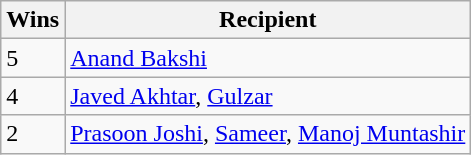<table class="wikitable">
<tr>
<th>Wins</th>
<th>Recipient</th>
</tr>
<tr>
<td>5</td>
<td><a href='#'>Anand Bakshi</a></td>
</tr>
<tr>
<td>4</td>
<td><a href='#'>Javed Akhtar</a>, <a href='#'>Gulzar</a></td>
</tr>
<tr>
<td>2</td>
<td><a href='#'>Prasoon Joshi</a>, <a href='#'>Sameer</a>, <a href='#'>Manoj Muntashir</a></td>
</tr>
</table>
